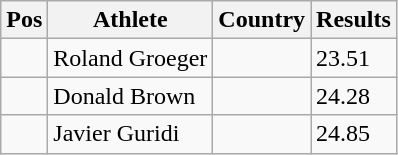<table class="wikitable">
<tr>
<th>Pos</th>
<th>Athlete</th>
<th>Country</th>
<th>Results</th>
</tr>
<tr>
<td align="center"></td>
<td>Roland Groeger</td>
<td></td>
<td>23.51</td>
</tr>
<tr>
<td align="center"></td>
<td>Donald Brown</td>
<td></td>
<td>24.28</td>
</tr>
<tr>
<td align="center"></td>
<td>Javier Guridi</td>
<td></td>
<td>24.85</td>
</tr>
</table>
